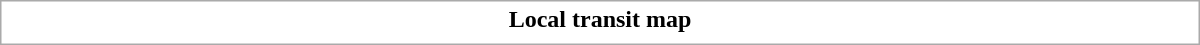<table class="collapsible collapsed" style="border:1px #aaa solid; width:50em; margin:0.2em auto">
<tr>
<th>Local transit map</th>
</tr>
<tr>
<td></td>
</tr>
</table>
